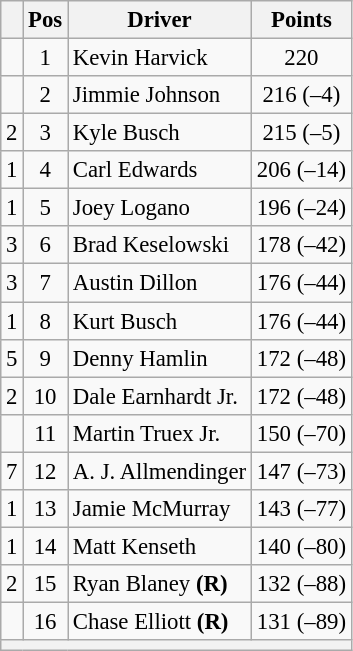<table class="wikitable" style="font-size: 95%;">
<tr>
<th></th>
<th>Pos</th>
<th>Driver</th>
<th>Points</th>
</tr>
<tr>
<td align="left"></td>
<td style="text-align:center;">1</td>
<td>Kevin Harvick</td>
<td style="text-align:center;">220</td>
</tr>
<tr>
<td align="left"></td>
<td style="text-align:center;">2</td>
<td>Jimmie Johnson</td>
<td style="text-align:center;">216 (–4)</td>
</tr>
<tr>
<td align="left"> 2</td>
<td style="text-align:center;">3</td>
<td>Kyle Busch</td>
<td style="text-align:center;">215 (–5)</td>
</tr>
<tr>
<td align="left"> 1</td>
<td style="text-align:center;">4</td>
<td>Carl Edwards</td>
<td style="text-align:center;">206 (–14)</td>
</tr>
<tr>
<td align="left"> 1</td>
<td style="text-align:center;">5</td>
<td>Joey Logano</td>
<td style="text-align:center;">196 (–24)</td>
</tr>
<tr>
<td align="left"> 3</td>
<td style="text-align:center;">6</td>
<td>Brad Keselowski</td>
<td style="text-align:center;">178 (–42)</td>
</tr>
<tr>
<td align="left"> 3</td>
<td style="text-align:center;">7</td>
<td>Austin Dillon</td>
<td style="text-align:center;">176 (–44)</td>
</tr>
<tr>
<td align="left"> 1</td>
<td style="text-align:center;">8</td>
<td>Kurt Busch</td>
<td style="text-align:center;">176 (–44)</td>
</tr>
<tr>
<td align="left"> 5</td>
<td style="text-align:center;">9</td>
<td>Denny Hamlin</td>
<td style="text-align:center;">172 (–48)</td>
</tr>
<tr>
<td align="left"> 2</td>
<td style="text-align:center;">10</td>
<td>Dale Earnhardt Jr.</td>
<td style="text-align:center;">172 (–48)</td>
</tr>
<tr>
<td align="left"></td>
<td style="text-align:center;">11</td>
<td>Martin Truex Jr.</td>
<td style="text-align:center;">150 (–70)</td>
</tr>
<tr>
<td align="left"> 7</td>
<td style="text-align:center;">12</td>
<td>A. J. Allmendinger</td>
<td style="text-align:center;">147 (–73)</td>
</tr>
<tr>
<td align="left"> 1</td>
<td style="text-align:center;">13</td>
<td>Jamie McMurray</td>
<td style="text-align:center;">143 (–77)</td>
</tr>
<tr>
<td align="left"> 1</td>
<td style="text-align:center;">14</td>
<td>Matt Kenseth</td>
<td style="text-align:center;">140 (–80)</td>
</tr>
<tr>
<td align="left"> 2</td>
<td style="text-align:center;">15</td>
<td>Ryan Blaney <strong>(R)</strong></td>
<td style="text-align:center;">132 (–88)</td>
</tr>
<tr>
<td align="left"></td>
<td style="text-align:center;">16</td>
<td>Chase Elliott <strong>(R)</strong></td>
<td style="text-align:center;">131 (–89)</td>
</tr>
<tr class="sortbottom">
<th colspan="9"></th>
</tr>
</table>
